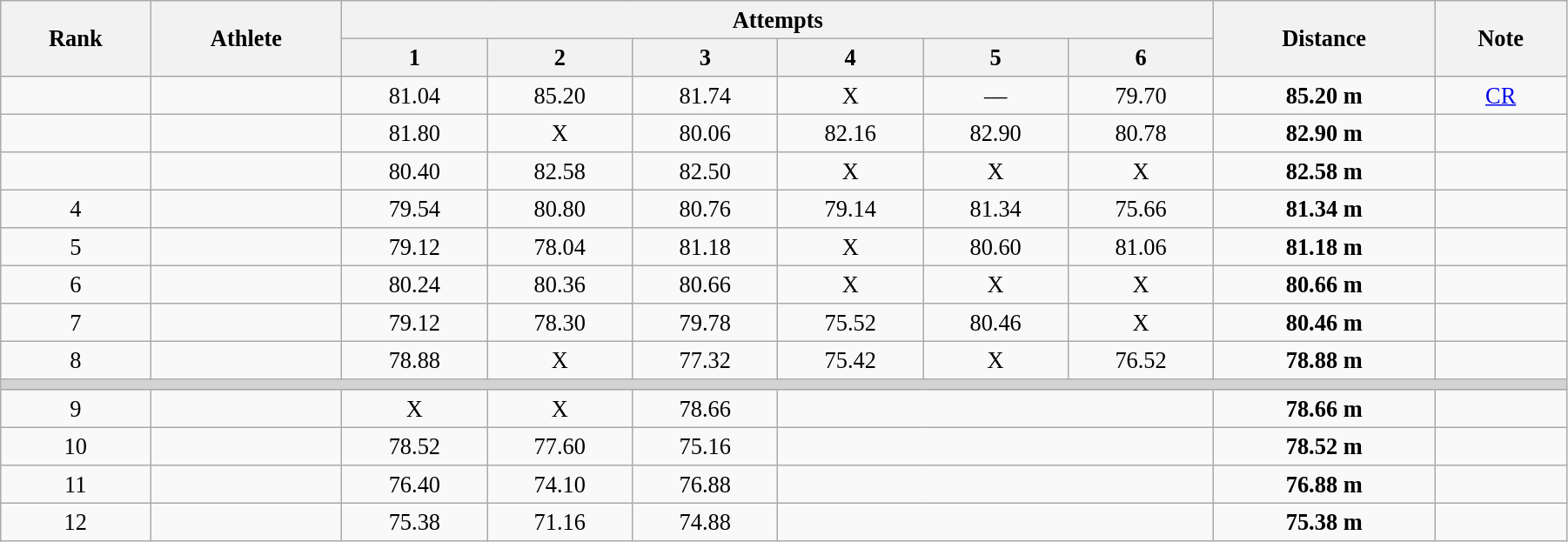<table class="wikitable" style=" text-align:center; font-size:110%;" width="95%">
<tr>
<th rowspan="2">Rank</th>
<th rowspan="2">Athlete</th>
<th colspan="6">Attempts</th>
<th rowspan="2">Distance</th>
<th rowspan="2">Note</th>
</tr>
<tr>
<th>1</th>
<th>2</th>
<th>3</th>
<th>4</th>
<th>5</th>
<th>6</th>
</tr>
<tr>
<td></td>
<td align=left></td>
<td>81.04</td>
<td>85.20</td>
<td>81.74</td>
<td>X</td>
<td>—</td>
<td>79.70</td>
<td><strong>85.20 m</strong></td>
<td><a href='#'>CR</a></td>
</tr>
<tr>
<td></td>
<td align=left></td>
<td>81.80</td>
<td>X</td>
<td>80.06</td>
<td>82.16</td>
<td>82.90</td>
<td>80.78</td>
<td><strong>82.90 m</strong></td>
<td></td>
</tr>
<tr>
<td></td>
<td align=left></td>
<td>80.40</td>
<td>82.58</td>
<td>82.50</td>
<td>X</td>
<td>X</td>
<td>X</td>
<td><strong>82.58 m</strong></td>
<td></td>
</tr>
<tr>
<td>4</td>
<td align=left></td>
<td>79.54</td>
<td>80.80</td>
<td>80.76</td>
<td>79.14</td>
<td>81.34</td>
<td>75.66</td>
<td><strong>81.34 m</strong></td>
<td></td>
</tr>
<tr>
<td>5</td>
<td align=left></td>
<td>79.12</td>
<td>78.04</td>
<td>81.18</td>
<td>X</td>
<td>80.60</td>
<td>81.06</td>
<td><strong>81.18 m</strong></td>
<td></td>
</tr>
<tr>
<td>6</td>
<td align=left></td>
<td>80.24</td>
<td>80.36</td>
<td>80.66</td>
<td>X</td>
<td>X</td>
<td>X</td>
<td><strong>80.66 m</strong></td>
<td></td>
</tr>
<tr>
<td>7</td>
<td align=left></td>
<td>79.12</td>
<td>78.30</td>
<td>79.78</td>
<td>75.52</td>
<td>80.46</td>
<td>X</td>
<td><strong>80.46 m</strong></td>
<td></td>
</tr>
<tr>
<td>8</td>
<td align=left></td>
<td>78.88</td>
<td>X</td>
<td>77.32</td>
<td>75.42</td>
<td>X</td>
<td>76.52</td>
<td><strong>78.88 m</strong></td>
<td></td>
</tr>
<tr>
<td colspan=10 bgcolor=lightgray></td>
</tr>
<tr>
<td>9</td>
<td align=left></td>
<td>X</td>
<td>X</td>
<td>78.66</td>
<td colspan=3></td>
<td><strong>78.66 m</strong></td>
<td></td>
</tr>
<tr>
<td>10</td>
<td align=left></td>
<td>78.52</td>
<td>77.60</td>
<td>75.16</td>
<td colspan=3></td>
<td><strong>78.52 m</strong></td>
<td></td>
</tr>
<tr>
<td>11</td>
<td align=left></td>
<td>76.40</td>
<td>74.10</td>
<td>76.88</td>
<td colspan=3></td>
<td><strong>76.88 m</strong></td>
<td></td>
</tr>
<tr>
<td>12</td>
<td align=left></td>
<td>75.38</td>
<td>71.16</td>
<td>74.88</td>
<td colspan=3></td>
<td><strong>75.38 m</strong></td>
<td></td>
</tr>
</table>
